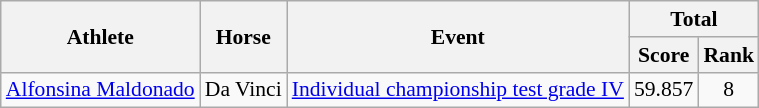<table class=wikitable style="font-size:90%">
<tr>
<th rowspan="2">Athlete</th>
<th rowspan="2">Horse</th>
<th rowspan="2">Event</th>
<th colspan="2">Total</th>
</tr>
<tr>
<th>Score</th>
<th>Rank</th>
</tr>
<tr align=center>
<td align=left><a href='#'>Alfonsina Maldonado</a></td>
<td align=left>Da Vinci</td>
<td align=left><a href='#'>Individual championship test grade IV</a></td>
<td>59.857</td>
<td>8</td>
</tr>
</table>
